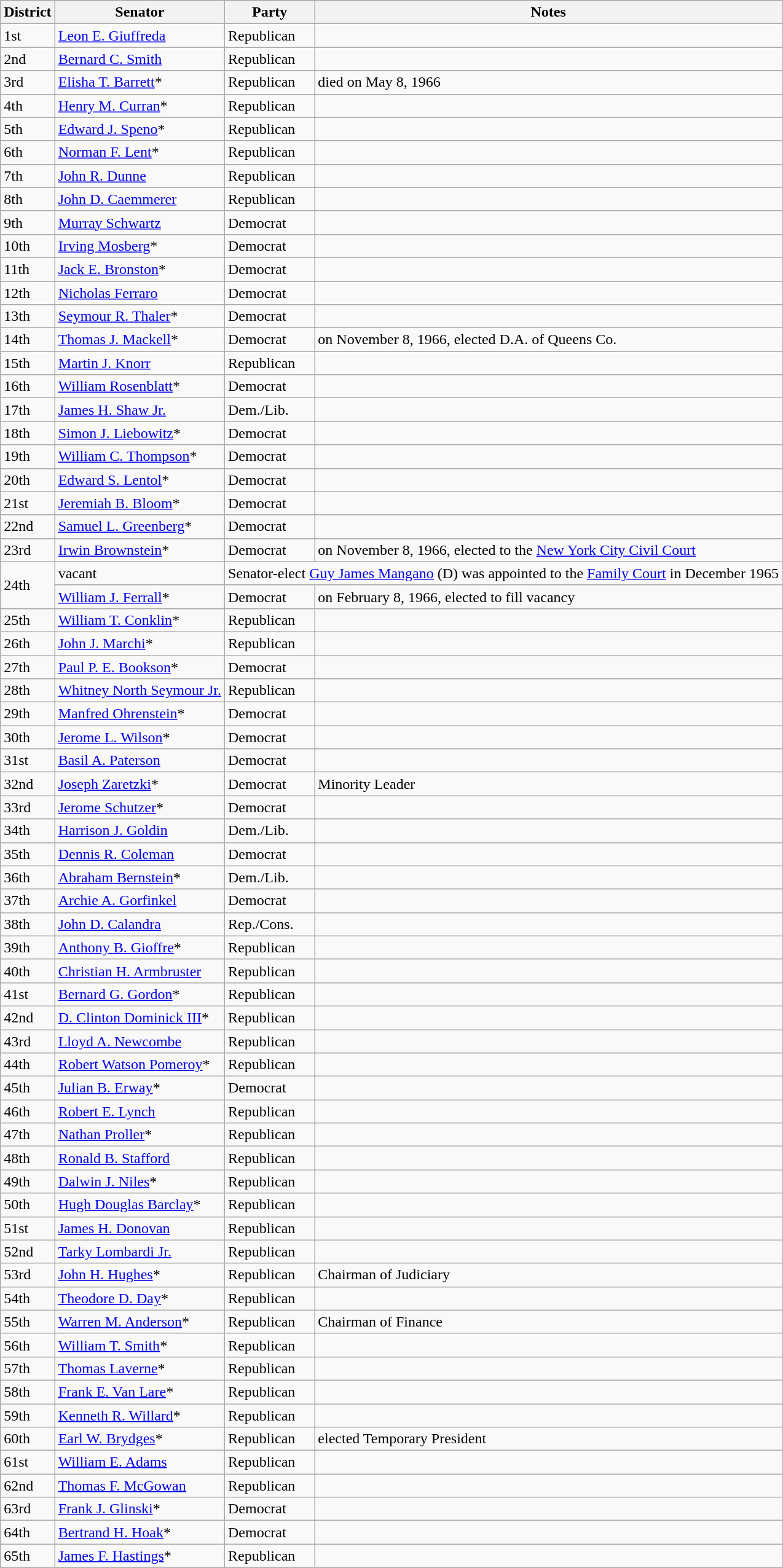<table class=wikitable>
<tr>
<th>District</th>
<th>Senator</th>
<th>Party</th>
<th>Notes</th>
</tr>
<tr>
<td>1st</td>
<td><a href='#'>Leon E. Giuffreda</a></td>
<td>Republican</td>
<td></td>
</tr>
<tr>
<td>2nd</td>
<td><a href='#'>Bernard C. Smith</a></td>
<td>Republican</td>
<td></td>
</tr>
<tr>
<td>3rd</td>
<td><a href='#'>Elisha T. Barrett</a>*</td>
<td>Republican</td>
<td>died on May 8, 1966</td>
</tr>
<tr>
<td>4th</td>
<td><a href='#'>Henry M. Curran</a>*</td>
<td>Republican</td>
<td></td>
</tr>
<tr>
<td>5th</td>
<td><a href='#'>Edward J. Speno</a>*</td>
<td>Republican</td>
<td></td>
</tr>
<tr>
<td>6th</td>
<td><a href='#'>Norman F. Lent</a>*</td>
<td>Republican</td>
<td></td>
</tr>
<tr>
<td>7th</td>
<td><a href='#'>John R. Dunne</a></td>
<td>Republican</td>
<td></td>
</tr>
<tr>
<td>8th</td>
<td><a href='#'>John D. Caemmerer</a></td>
<td>Republican</td>
<td></td>
</tr>
<tr>
<td>9th</td>
<td><a href='#'>Murray Schwartz</a></td>
<td>Democrat</td>
<td></td>
</tr>
<tr>
<td>10th</td>
<td><a href='#'>Irving Mosberg</a>*</td>
<td>Democrat</td>
<td></td>
</tr>
<tr>
<td>11th</td>
<td><a href='#'>Jack E. Bronston</a>*</td>
<td>Democrat</td>
<td></td>
</tr>
<tr>
<td>12th</td>
<td><a href='#'>Nicholas Ferraro</a></td>
<td>Democrat</td>
<td></td>
</tr>
<tr>
<td>13th</td>
<td><a href='#'>Seymour R. Thaler</a>*</td>
<td>Democrat</td>
<td></td>
</tr>
<tr>
<td>14th</td>
<td><a href='#'>Thomas J. Mackell</a>*</td>
<td>Democrat</td>
<td>on November 8, 1966, elected D.A. of Queens Co.</td>
</tr>
<tr>
<td>15th</td>
<td><a href='#'>Martin J. Knorr</a></td>
<td>Republican</td>
<td></td>
</tr>
<tr>
<td>16th</td>
<td><a href='#'>William Rosenblatt</a>*</td>
<td>Democrat</td>
<td></td>
</tr>
<tr>
<td>17th</td>
<td><a href='#'>James H. Shaw Jr.</a></td>
<td>Dem./Lib.</td>
<td></td>
</tr>
<tr>
<td>18th</td>
<td><a href='#'>Simon J. Liebowitz</a>*</td>
<td>Democrat</td>
<td></td>
</tr>
<tr>
<td>19th</td>
<td><a href='#'>William C. Thompson</a>*</td>
<td>Democrat</td>
<td></td>
</tr>
<tr>
<td>20th</td>
<td><a href='#'>Edward S. Lentol</a>*</td>
<td>Democrat</td>
<td></td>
</tr>
<tr>
<td>21st</td>
<td><a href='#'>Jeremiah B. Bloom</a>*</td>
<td>Democrat</td>
<td></td>
</tr>
<tr>
<td>22nd</td>
<td><a href='#'>Samuel L. Greenberg</a>*</td>
<td>Democrat</td>
<td></td>
</tr>
<tr>
<td>23rd</td>
<td><a href='#'>Irwin Brownstein</a>*</td>
<td>Democrat</td>
<td>on November 8, 1966, elected to the <a href='#'>New York City Civil Court</a></td>
</tr>
<tr>
<td rowspan="2">24th</td>
<td>vacant</td>
<td colspan="2">Senator-elect <a href='#'>Guy James Mangano</a> (D) was appointed to the <a href='#'>Family Court</a> in December 1965</td>
</tr>
<tr>
<td><a href='#'>William J. Ferrall</a>*</td>
<td>Democrat</td>
<td>on February 8, 1966, elected to fill vacancy</td>
</tr>
<tr>
<td>25th</td>
<td><a href='#'>William T. Conklin</a>*</td>
<td>Republican</td>
<td></td>
</tr>
<tr>
<td>26th</td>
<td><a href='#'>John J. Marchi</a>*</td>
<td>Republican</td>
<td></td>
</tr>
<tr>
<td>27th</td>
<td><a href='#'>Paul P. E. Bookson</a>*</td>
<td>Democrat</td>
<td></td>
</tr>
<tr>
<td>28th</td>
<td><a href='#'>Whitney North Seymour Jr.</a></td>
<td>Republican</td>
<td></td>
</tr>
<tr>
<td>29th</td>
<td><a href='#'>Manfred Ohrenstein</a>*</td>
<td>Democrat</td>
<td></td>
</tr>
<tr>
<td>30th</td>
<td><a href='#'>Jerome L. Wilson</a>*</td>
<td>Democrat</td>
<td></td>
</tr>
<tr>
<td>31st</td>
<td><a href='#'>Basil A. Paterson</a></td>
<td>Democrat</td>
<td></td>
</tr>
<tr>
<td>32nd</td>
<td><a href='#'>Joseph Zaretzki</a>*</td>
<td>Democrat</td>
<td>Minority Leader</td>
</tr>
<tr>
<td>33rd</td>
<td><a href='#'>Jerome Schutzer</a>*</td>
<td>Democrat</td>
<td></td>
</tr>
<tr>
<td>34th</td>
<td><a href='#'>Harrison J. Goldin</a></td>
<td>Dem./Lib.</td>
<td></td>
</tr>
<tr>
<td>35th</td>
<td><a href='#'>Dennis R. Coleman</a></td>
<td>Democrat</td>
<td></td>
</tr>
<tr>
<td>36th</td>
<td><a href='#'>Abraham Bernstein</a>*</td>
<td>Dem./Lib.</td>
<td></td>
</tr>
<tr>
<td>37th</td>
<td><a href='#'>Archie A. Gorfinkel</a></td>
<td>Democrat</td>
<td></td>
</tr>
<tr>
<td>38th</td>
<td><a href='#'>John D. Calandra</a></td>
<td>Rep./Cons.</td>
<td></td>
</tr>
<tr>
<td>39th</td>
<td><a href='#'>Anthony B. Gioffre</a>*</td>
<td>Republican</td>
<td></td>
</tr>
<tr>
<td>40th</td>
<td><a href='#'>Christian H. Armbruster</a></td>
<td>Republican</td>
<td></td>
</tr>
<tr>
<td>41st</td>
<td><a href='#'>Bernard G. Gordon</a>*</td>
<td>Republican</td>
<td></td>
</tr>
<tr>
<td>42nd</td>
<td><a href='#'>D. Clinton Dominick III</a>*</td>
<td>Republican</td>
<td></td>
</tr>
<tr>
<td>43rd</td>
<td><a href='#'>Lloyd A. Newcombe</a></td>
<td>Republican</td>
<td></td>
</tr>
<tr>
<td>44th</td>
<td><a href='#'>Robert Watson Pomeroy</a>*</td>
<td>Republican</td>
<td></td>
</tr>
<tr>
<td>45th</td>
<td><a href='#'>Julian B. Erway</a>*</td>
<td>Democrat</td>
<td></td>
</tr>
<tr>
<td>46th</td>
<td><a href='#'>Robert E. Lynch</a></td>
<td>Republican</td>
<td></td>
</tr>
<tr>
<td>47th</td>
<td><a href='#'>Nathan Proller</a>*</td>
<td>Republican</td>
<td></td>
</tr>
<tr>
<td>48th</td>
<td><a href='#'>Ronald B. Stafford</a></td>
<td>Republican</td>
<td></td>
</tr>
<tr>
<td>49th</td>
<td><a href='#'>Dalwin J. Niles</a>*</td>
<td>Republican</td>
<td></td>
</tr>
<tr>
<td>50th</td>
<td><a href='#'>Hugh Douglas Barclay</a>*</td>
<td>Republican</td>
<td></td>
</tr>
<tr>
<td>51st</td>
<td><a href='#'>James H. Donovan</a></td>
<td>Republican</td>
<td></td>
</tr>
<tr>
<td>52nd</td>
<td><a href='#'>Tarky Lombardi Jr.</a></td>
<td>Republican</td>
<td></td>
</tr>
<tr>
<td>53rd</td>
<td><a href='#'>John H. Hughes</a>*</td>
<td>Republican</td>
<td>Chairman of Judiciary</td>
</tr>
<tr>
<td>54th</td>
<td><a href='#'>Theodore D. Day</a>*</td>
<td>Republican</td>
<td></td>
</tr>
<tr>
<td>55th</td>
<td><a href='#'>Warren M. Anderson</a>*</td>
<td>Republican</td>
<td>Chairman of Finance</td>
</tr>
<tr>
<td>56th</td>
<td><a href='#'>William T. Smith</a>*</td>
<td>Republican</td>
<td></td>
</tr>
<tr>
<td>57th</td>
<td><a href='#'>Thomas Laverne</a>*</td>
<td>Republican</td>
<td></td>
</tr>
<tr>
<td>58th</td>
<td><a href='#'>Frank E. Van Lare</a>*</td>
<td>Republican</td>
<td></td>
</tr>
<tr>
<td>59th</td>
<td><a href='#'>Kenneth R. Willard</a>*</td>
<td>Republican</td>
<td></td>
</tr>
<tr>
<td>60th</td>
<td><a href='#'>Earl W. Brydges</a>*</td>
<td>Republican</td>
<td>elected Temporary President</td>
</tr>
<tr>
<td>61st</td>
<td><a href='#'>William E. Adams</a></td>
<td>Republican</td>
<td></td>
</tr>
<tr>
<td>62nd</td>
<td><a href='#'>Thomas F. McGowan</a></td>
<td>Republican</td>
<td></td>
</tr>
<tr>
<td>63rd</td>
<td><a href='#'>Frank J. Glinski</a>*</td>
<td>Democrat</td>
<td></td>
</tr>
<tr>
<td>64th</td>
<td><a href='#'>Bertrand H. Hoak</a>*</td>
<td>Democrat</td>
<td></td>
</tr>
<tr>
<td>65th</td>
<td><a href='#'>James F. Hastings</a>*</td>
<td>Republican</td>
<td></td>
</tr>
<tr>
</tr>
</table>
